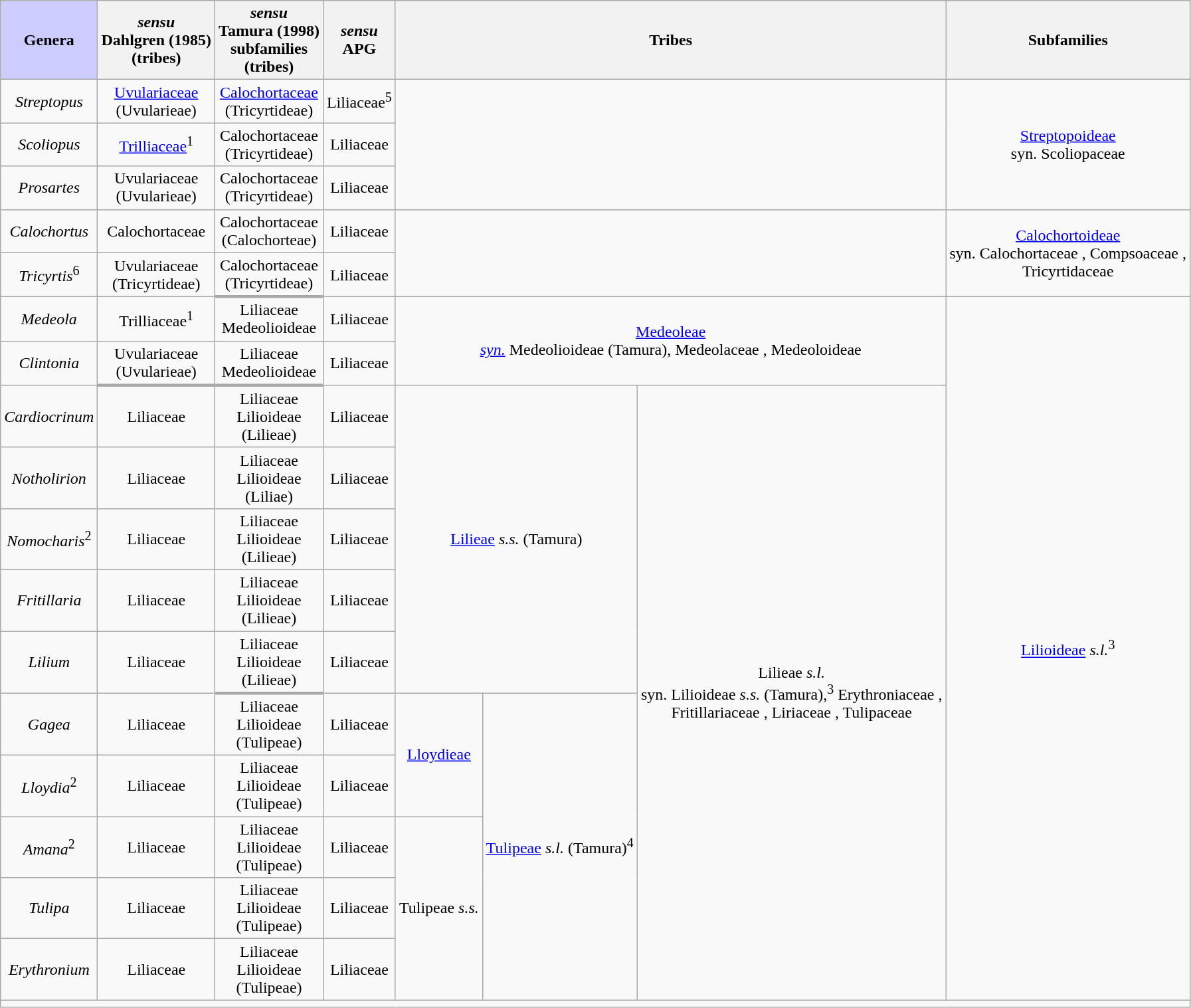<table class="wikitable" border="1">
<tr>
<th style="background: #ccf;">Genera</th>
<th><em>sensu</em><br>Dahlgren (1985)<br>(tribes)</th>
<th><em>sensu</em><br>Tamura (1998)<br>subfamilies<br>(tribes)</th>
<th><em>sensu</em><br>APG</th>
<th colspan=3>Tribes</th>
<th>Subfamilies</th>
</tr>
<tr align="center">
<td><em>Streptopus</em></td>
<td><a href='#'>Uvulariaceae</a><br>(Uvularieae)</td>
<td><a href='#'>Calochortaceae</a><br>(Tricyrtideae)</td>
<td>Liliaceae<sup>5</sup></td>
<td rowspan=3 colspan=3></td>
<td rowspan=3><a href='#'>Streptopoideae</a><br>syn. Scoliopaceae </td>
</tr>
<tr align="center">
<td><em>Scoliopus</em></td>
<td><a href='#'>Trilliaceae</a><sup>1</sup></td>
<td>Calochortaceae<br>(Tricyrtideae)</td>
<td>Liliaceae</td>
</tr>
<tr align="center">
<td><em>Prosartes</em></td>
<td>Uvulariaceae<br>(Uvularieae)</td>
<td>Calochortaceae<br> (Tricyrtideae)</td>
<td>Liliaceae</td>
</tr>
<tr align="center">
<td><em>Calochortus</em></td>
<td>Calochortaceae</td>
<td>Calochortaceae<br> (Calochorteae)</td>
<td>Liliaceae</td>
<td rowspan=2 colspan=3></td>
<td rowspan=2><a href='#'>Calochortoideae</a><br>syn. Calochortaceae , Compsoaceae ,<br>Tricyrtidaceae </td>
</tr>
<tr align="center">
<td><em>Tricyrtis</em><sup>6</sup></td>
<td>Uvulariaceae<br>(Tricyrtideae)</td>
<td style="border-bottom:solid darkgray 3px">Calochortaceae<br> (Tricyrtideae)</td>
<td>Liliaceae</td>
</tr>
<tr align="center">
<td><em>Medeola</em></td>
<td>Trilliaceae<sup>1</sup></td>
<td>Liliaceae<br>Medeolioideae</td>
<td>Liliaceae</td>
<td rowspan=2 colspan=3><a href='#'>Medeoleae</a><br><em><a href='#'>syn.</a></em> Medeolioideae (Tamura), Medeolaceae , Medeoloideae </td>
<td rowspan=12><a href='#'>Lilioideae</a> <em>s.l.</em><sup>3</sup></td>
</tr>
<tr align="center">
<td><em>Clintonia</em></td>
<td style="border-bottom:solid darkgray 3px">Uvulariaceae<br>(Uvularieae)</td>
<td style="border-bottom:solid darkgray 3px">Liliaceae<br>Medeolioideae</td>
<td>Liliaceae</td>
</tr>
<tr align="center">
<td><em>Cardiocrinum</em></td>
<td>Liliaceae</td>
<td>Liliaceae<br>Lilioideae<br>(Lilieae)</td>
<td>Liliaceae</td>
<td rowspan=5 colspan=2><a href='#'>Lilieae</a> <em>s.s.</em> (Tamura)</td>
<td rowspan=10>Lilieae <em>s.l.</em><br>syn. Lilioideae <em>s.s.</em> (Tamura),<sup>3</sup> Erythroniaceae ,<br>Fritillariaceae , Liriaceae , Tulipaceae </td>
</tr>
<tr align="center">
<td><em>Notholirion</em></td>
<td>Liliaceae</td>
<td>Liliaceae<br>Lilioideae<br>(Liliae)</td>
<td>Liliaceae</td>
</tr>
<tr align="center">
<td><em>Nomocharis</em><sup>2</sup></td>
<td>Liliaceae</td>
<td>Liliaceae<br>Lilioideae<br>(Lilieae)</td>
<td>Liliaceae</td>
</tr>
<tr align="center">
<td><em>Fritillaria</em></td>
<td>Liliaceae</td>
<td>Liliaceae<br>Lilioideae<br>(Lilieae)</td>
<td>Liliaceae</td>
</tr>
<tr align="center">
<td><em>Lilium</em></td>
<td>Liliaceae</td>
<td style="border-bottom:solid darkgray 3px">Liliaceae<br>Lilioideae<br>(Lilieae)</td>
<td>Liliaceae</td>
</tr>
<tr align="center">
<td><em>Gagea</em></td>
<td>Liliaceae</td>
<td>Liliaceae<br>Lilioideae<br>(Tulipeae)</td>
<td>Liliaceae</td>
<td rowspan=2><a href='#'>Lloydieae</a></td>
<td rowspan=5><a href='#'>Tulipeae</a> <em>s.l.</em> (Tamura)<sup>4</sup></td>
</tr>
<tr align="center">
<td><em>Lloydia</em><sup>2</sup></td>
<td>Liliaceae</td>
<td>Liliaceae<br>Lilioideae<br>(Tulipeae)</td>
<td>Liliaceae</td>
</tr>
<tr align="center">
<td><em>Amana</em><sup>2</sup></td>
<td>Liliaceae</td>
<td>Liliaceae<br>Lilioideae<br>(Tulipeae)</td>
<td>Liliaceae</td>
<td rowspan=3>Tulipeae <em>s.s.</em></td>
</tr>
<tr align="center">
<td><em>Tulipa</em></td>
<td>Liliaceae</td>
<td>Liliaceae<br>Lilioideae<br>(Tulipeae)</td>
<td>Liliaceae</td>
</tr>
<tr align="center">
<td><em>Erythronium</em></td>
<td>Liliaceae</td>
<td>Liliaceae<br>Lilioideae<br>(Tulipeae)</td>
<td>Liliaceae</td>
</tr>
<tr>
<td colspan=8></td>
</tr>
</table>
